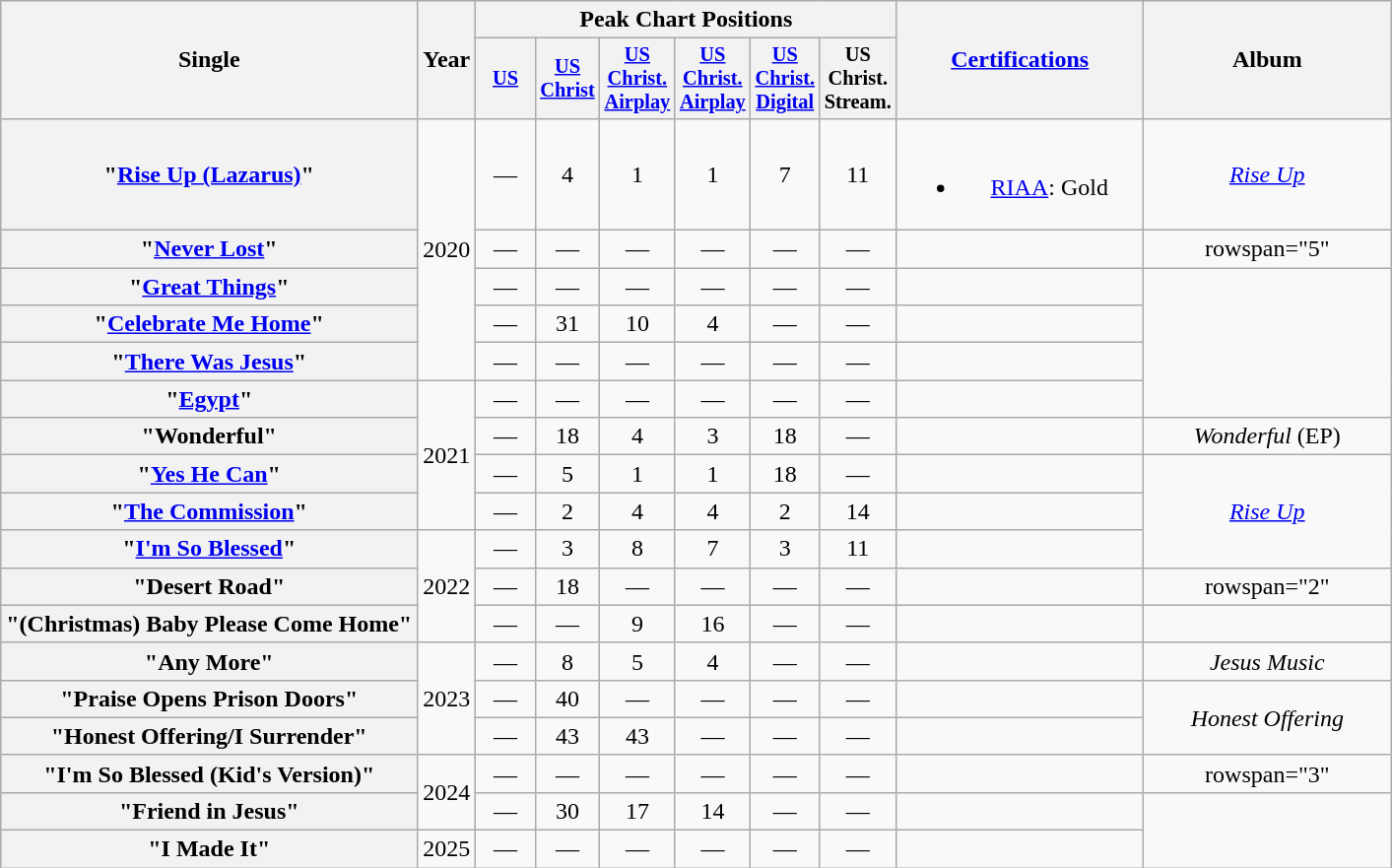<table class="wikitable plainrowheaders" style="text-align:center;">
<tr>
<th rowspan="2">Single</th>
<th rowspan="2">Year</th>
<th colspan="6">Peak Chart Positions</th>
<th rowspan="2" scope="col" style="width:10em;"><a href='#'>Certifications</a></th>
<th rowspan="2" scope="col" style="width:10em;">Album</th>
</tr>
<tr>
<th scope="col" style="width:2.5em;font-size:85%;"><a href='#'>US</a><br></th>
<th scope="col" style="width:2.5em;font-size:85%;"><a href='#'>US<br>Christ</a><br></th>
<th scope="col" style="width:2.5em;font-size:85%;"><a href='#'>US<br>Christ.<br>Airplay</a><br></th>
<th scope="col" style="width:2.5em;font-size:85%;"><a href='#'>US<br>Christ.<br>Airplay</a><br></th>
<th scope="col" style="width:2.5em;font-size:85%;"><a href='#'>US<br>Christ.<br>Digital</a><br></th>
<th scope="col" style="width:2.5em;font-size:85%;">US<br>Christ.<br>Stream.<br></th>
</tr>
<tr>
<th scope="row">"<a href='#'>Rise Up (Lazarus)</a>"</th>
<td rowspan="5">2020</td>
<td>—</td>
<td>4</td>
<td>1</td>
<td>1</td>
<td>7</td>
<td>11</td>
<td><br><ul><li><a href='#'>RIAA</a>: Gold</li></ul></td>
<td><em><a href='#'>Rise Up</a></em></td>
</tr>
<tr>
<th scope="row">"<a href='#'>Never Lost</a>"<br></th>
<td>—</td>
<td>—</td>
<td>—</td>
<td>—</td>
<td>—</td>
<td>—</td>
<td></td>
<td>rowspan="5" </td>
</tr>
<tr>
<th scope="row">"<a href='#'>Great Things</a>"<br></th>
<td>—</td>
<td>—</td>
<td>—</td>
<td>—</td>
<td>—</td>
<td>—</td>
<td></td>
</tr>
<tr>
<th scope="row">"<a href='#'>Celebrate Me Home</a>"<br></th>
<td>—</td>
<td>31</td>
<td>10</td>
<td>4</td>
<td>—</td>
<td>—</td>
<td></td>
</tr>
<tr>
<th scope="row">"<a href='#'>There Was Jesus</a>"<br></th>
<td>—</td>
<td>—</td>
<td>—</td>
<td>—</td>
<td>—</td>
<td>—</td>
<td></td>
</tr>
<tr>
<th scope="row">"<a href='#'>Egypt</a>"<br></th>
<td rowspan="4">2021</td>
<td>—</td>
<td>—</td>
<td>—</td>
<td>—</td>
<td>—</td>
<td>—</td>
<td></td>
</tr>
<tr>
<th scope="row">"Wonderful"<br></th>
<td>—</td>
<td>18</td>
<td>4</td>
<td>3</td>
<td>18</td>
<td>—</td>
<td></td>
<td><em>Wonderful</em> (EP)</td>
</tr>
<tr>
<th scope="row">"<a href='#'>Yes He Can</a>"</th>
<td>—</td>
<td>5</td>
<td>1</td>
<td>1</td>
<td>18</td>
<td>—</td>
<td></td>
<td rowspan="3"><em><a href='#'>Rise Up</a></em></td>
</tr>
<tr>
<th scope="row">"<a href='#'>The Commission</a>"</th>
<td>—</td>
<td>2</td>
<td>4</td>
<td>4</td>
<td>2</td>
<td>14</td>
<td></td>
</tr>
<tr>
<th scope="row">"<a href='#'>I'm So Blessed</a>"</th>
<td rowspan="3">2022</td>
<td>—</td>
<td>3</td>
<td>8</td>
<td>7</td>
<td>3</td>
<td>11</td>
<td></td>
</tr>
<tr>
<th scope="row">"Desert Road"<br></th>
<td>—</td>
<td>18</td>
<td>—</td>
<td>—</td>
<td>—</td>
<td>—</td>
<td></td>
<td>rowspan="2" </td>
</tr>
<tr>
<th scope="row">"(Christmas) Baby Please Come Home"<br></th>
<td>—</td>
<td>—</td>
<td>9</td>
<td>16</td>
<td>—</td>
<td>—</td>
<td></td>
</tr>
<tr>
<th scope="row">"Any More"</th>
<td rowspan="3">2023</td>
<td>—</td>
<td>8</td>
<td>5</td>
<td>4</td>
<td>—</td>
<td>—</td>
<td></td>
<td><em>Jesus Music</em></td>
</tr>
<tr>
<th scope="row">"Praise Opens Prison Doors"</th>
<td>—</td>
<td>40</td>
<td>—</td>
<td>—</td>
<td>—</td>
<td>—</td>
<td></td>
<td rowspan="2"><em>Honest Offering</em></td>
</tr>
<tr>
<th scope="row">"Honest Offering/I Surrender"</th>
<td>—</td>
<td>43</td>
<td>43</td>
<td>—</td>
<td>—</td>
<td>—</td>
<td></td>
</tr>
<tr>
<th scope="row">"I'm So Blessed (Kid's Version)"</th>
<td rowspan="2">2024</td>
<td>—</td>
<td>—</td>
<td>—</td>
<td>—</td>
<td>—</td>
<td>—</td>
<td></td>
<td>rowspan="3" </td>
</tr>
<tr>
<th scope="row">"Friend in Jesus"</th>
<td>—</td>
<td>30</td>
<td>17</td>
<td>14</td>
<td>—</td>
<td>—</td>
<td></td>
</tr>
<tr>
<th scope="row">"I Made It"</th>
<td>2025</td>
<td>—</td>
<td>—</td>
<td>—</td>
<td>—</td>
<td>—</td>
<td>—</td>
<td></td>
</tr>
</table>
